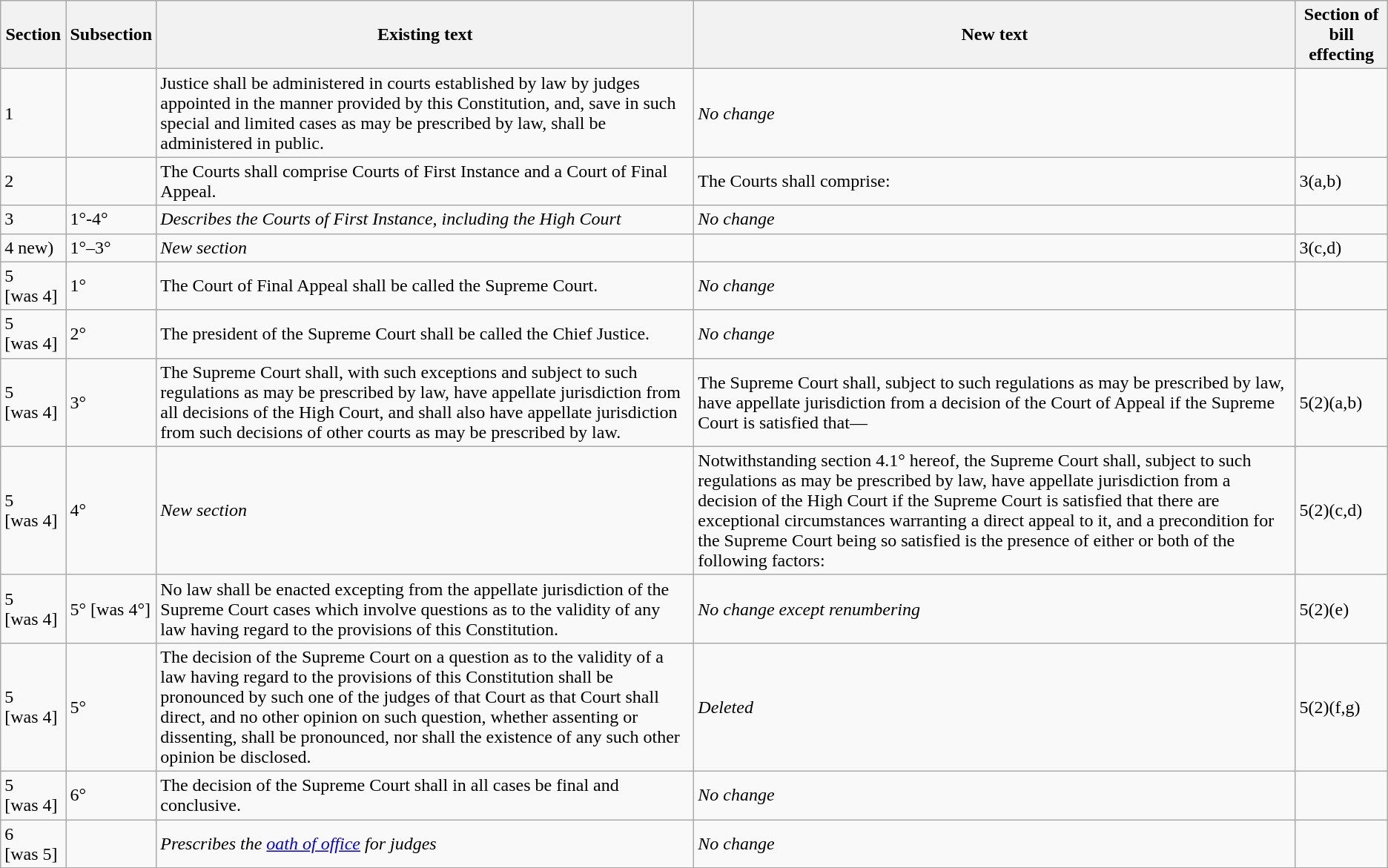<table class="wikitable">
<tr>
<th>Section</th>
<th>Subsection</th>
<th>Existing text</th>
<th>New text</th>
<th>Section of bill effecting</th>
</tr>
<tr>
<td>1</td>
<td></td>
<td>Justice shall be administered in courts established by law by judges appointed in the manner provided by this Constitution, and, save in such special and limited cases as may be prescribed by law, shall be administered in public.</td>
<td><em>No change</em></td>
<td></td>
</tr>
<tr>
<td>2</td>
<td></td>
<td>The Courts shall comprise Courts of First Instance and a Court of Final Appeal.</td>
<td>The Courts shall comprise:<br></td>
<td>3(a,b)</td>
</tr>
<tr>
<td>3</td>
<td>1°-4°</td>
<td><em>Describes the Courts of First Instance, including the High Court</em></td>
<td><em>No change</em></td>
<td></td>
</tr>
<tr>
<td>4 new)</td>
<td>1°–3°</td>
<td><em>New section</em></td>
<td><br></td>
<td>3(c,d)</td>
</tr>
<tr>
<td>5 [was 4]</td>
<td>1°</td>
<td>The Court of Final Appeal shall be called the Supreme Court.</td>
<td><em>No change</em></td>
<td></td>
</tr>
<tr>
<td>5 [was 4]</td>
<td>2°</td>
<td>The president of the Supreme Court shall be called the Chief Justice.</td>
<td><em>No change</em></td>
<td></td>
</tr>
<tr>
<td>5 [was 4]</td>
<td>3°</td>
<td>The Supreme Court shall, with such exceptions and subject to such regulations as may be prescribed by law, have appellate jurisdiction from all decisions of the High Court, and shall also have appellate jurisdiction from such decisions of other courts as may be prescribed by law.</td>
<td>The Supreme Court shall, subject to such regulations as may be prescribed by law, have appellate jurisdiction from a decision of the Court of Appeal if the Supreme Court is satisfied that—<br></td>
<td>5(2)(a,b)</td>
</tr>
<tr>
<td>5 [was 4]</td>
<td>4°</td>
<td><em>New section</em></td>
<td>Notwithstanding section 4.1° hereof, the Supreme Court shall, subject to such regulations as may be prescribed by law, have appellate jurisdiction from a decision of the High Court if the Supreme Court is satisfied that there are exceptional circumstances warranting a direct appeal to it, and a precondition for the Supreme Court being so satisfied is the presence of either or both of the following factors:<br></td>
<td>5(2)(c,d)</td>
</tr>
<tr>
<td>5 [was 4]</td>
<td>5° [was 4°]</td>
<td>No law shall be enacted excepting from the appellate jurisdiction of the Supreme Court cases which involve questions as to the validity of any law having regard to the provisions of this Constitution.</td>
<td><em>No change except renumbering</em></td>
<td>5(2)(e)</td>
</tr>
<tr>
<td>5 [was 4]</td>
<td>5°</td>
<td>The decision of the Supreme Court on a question as to the validity of a law having regard to the provisions of this Constitution shall be pronounced by such one of the judges of that Court as that Court shall direct, and no other opinion on such question, whether assenting or dissenting, shall be pronounced, nor shall the existence of any such other opinion be disclosed.</td>
<td><em>Deleted</em></td>
<td>5(2)(f,g)</td>
</tr>
<tr>
<td>5 [was 4]</td>
<td>6°</td>
<td>The decision of the Supreme Court shall in all cases be final and conclusive.</td>
<td><em>No change</em></td>
<td></td>
</tr>
<tr>
<td>6 [was 5]</td>
<td></td>
<td><em>Prescribes the <a href='#'>oath of office</a> for judges</em></td>
<td><em>No change</em></td>
<td></td>
</tr>
</table>
